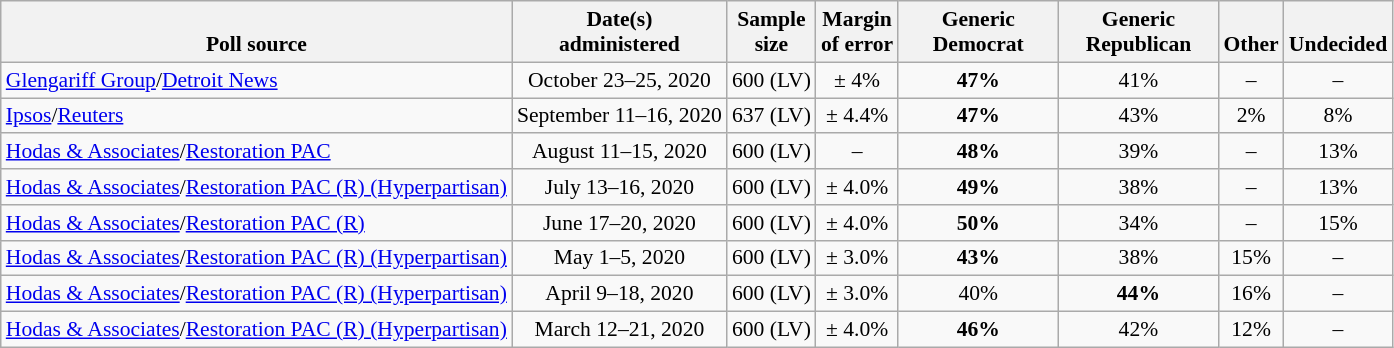<table class="wikitable" style="font-size:90%;text-align:center;">
<tr valign=bottom>
<th>Poll source</th>
<th>Date(s)<br>administered</th>
<th>Sample<br>size</th>
<th>Margin<br>of error</th>
<th style="width:100px;">Generic<br>Democrat</th>
<th style="width:100px;">Generic<br>Republican</th>
<th>Other</th>
<th>Undecided</th>
</tr>
<tr>
<td style="text-align:left;"><a href='#'>Glengariff Group</a>/<a href='#'>Detroit News</a></td>
<td>October 23–25, 2020</td>
<td>600 (LV)</td>
<td>± 4%</td>
<td><strong>47%</strong></td>
<td>41%</td>
<td>–</td>
<td>–</td>
</tr>
<tr>
<td style="text-align:left;"><a href='#'>Ipsos</a>/<a href='#'>Reuters</a></td>
<td>September 11–16, 2020</td>
<td>637 (LV)</td>
<td>± 4.4%</td>
<td><strong>47%</strong></td>
<td>43%</td>
<td>2%</td>
<td>8%</td>
</tr>
<tr>
<td style="text-align:left;"><a href='#'>Hodas & Associates</a>/<a href='#'>Restoration PAC</a></td>
<td>August 11–15, 2020</td>
<td>600 (LV)</td>
<td>–</td>
<td><strong>48%</strong></td>
<td>39%</td>
<td>–</td>
<td>13%</td>
</tr>
<tr>
<td style="text-align:left;"><a href='#'>Hodas & Associates</a>/<a href='#'>Restoration PAC (R) (Hyperpartisan)</a></td>
<td>July 13–16, 2020</td>
<td>600 (LV)</td>
<td>± 4.0%</td>
<td><strong>49%</strong></td>
<td>38%</td>
<td>–</td>
<td>13%</td>
</tr>
<tr>
<td style="text-align:left;"><a href='#'>Hodas & Associates</a>/<a href='#'>Restoration PAC (R)</a></td>
<td>June 17–20, 2020</td>
<td>600 (LV)</td>
<td>± 4.0%</td>
<td><strong>50%</strong></td>
<td>34%</td>
<td>–</td>
<td>15%</td>
</tr>
<tr>
<td style="text-align:left;"><a href='#'>Hodas & Associates</a>/<a href='#'>Restoration PAC (R) (Hyperpartisan)</a></td>
<td>May 1–5, 2020</td>
<td>600 (LV)</td>
<td>± 3.0%</td>
<td><strong>43%</strong></td>
<td>38%</td>
<td>15%</td>
<td>–</td>
</tr>
<tr>
<td style="text-align:left;"><a href='#'>Hodas & Associates</a>/<a href='#'>Restoration PAC (R) (Hyperpartisan)</a></td>
<td>April 9–18, 2020</td>
<td>600 (LV)</td>
<td>± 3.0%</td>
<td>40%</td>
<td><strong>44%</strong></td>
<td>16%</td>
<td>–</td>
</tr>
<tr>
<td style="text-align:left;"><a href='#'>Hodas & Associates</a>/<a href='#'>Restoration PAC (R) (Hyperpartisan)</a></td>
<td>March 12–21, 2020</td>
<td>600 (LV)</td>
<td>± 4.0%</td>
<td><strong>46%</strong></td>
<td>42%</td>
<td>12%</td>
<td>–</td>
</tr>
</table>
